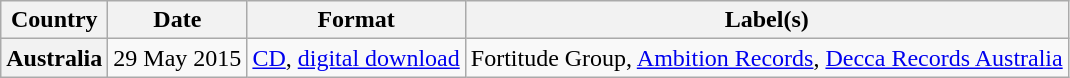<table class="wikitable plainrowheaders">
<tr>
<th scope="col">Country</th>
<th scope="col">Date</th>
<th scope="col">Format</th>
<th scope="col">Label(s)</th>
</tr>
<tr>
<th scope="row">Australia</th>
<td>29 May 2015</td>
<td><a href='#'>CD</a>, <a href='#'>digital download</a></td>
<td>Fortitude Group, <a href='#'>Ambition Records</a>, <a href='#'>Decca Records Australia</a></td>
</tr>
</table>
